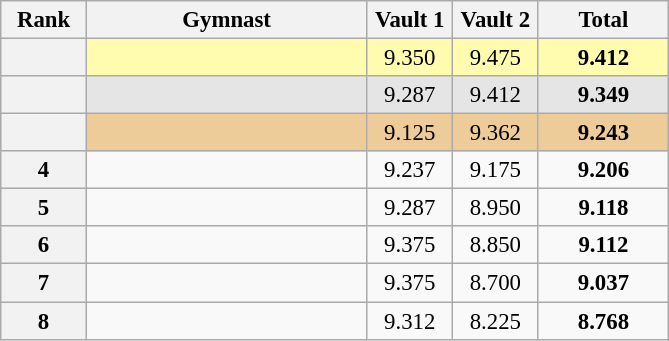<table class="wikitable sortable" style="text-align:center; font-size:95%">
<tr>
<th scope="col" style="width:50px;">Rank</th>
<th scope="col" style="width:180px;">Gymnast</th>
<th scope="col" style="width:50px;">Vault 1</th>
<th scope="col" style="width:50px;">Vault 2</th>
<th scope="col" style="width:80px;">Total</th>
</tr>
<tr style="background:#fffcaf;">
<th scope=row style="text-align:center"></th>
<td style="text-align:left;"></td>
<td>9.350</td>
<td>9.475</td>
<td><strong>9.412</strong></td>
</tr>
<tr style="background:#e5e5e5;">
<th scope=row style="text-align:center"></th>
<td style="text-align:left;"></td>
<td>9.287</td>
<td>9.412</td>
<td><strong>9.349</strong></td>
</tr>
<tr style="background:#ec9;">
<th scope=row style="text-align:center"></th>
<td style="text-align:left;"></td>
<td>9.125</td>
<td>9.362</td>
<td><strong>9.243</strong></td>
</tr>
<tr>
<th scope=row style="text-align:center">4</th>
<td style="text-align:left;"></td>
<td>9.237</td>
<td>9.175</td>
<td><strong>9.206</strong></td>
</tr>
<tr>
<th scope=row style="text-align:center">5</th>
<td style="text-align:left;"></td>
<td>9.287</td>
<td>8.950</td>
<td><strong>9.118</strong></td>
</tr>
<tr>
<th scope=row style="text-align:center">6</th>
<td style="text-align:left;"></td>
<td>9.375</td>
<td>8.850</td>
<td><strong>9.112</strong></td>
</tr>
<tr>
<th scope=row style="text-align:center">7</th>
<td style="text-align:left;"></td>
<td>9.375</td>
<td>8.700</td>
<td><strong>9.037</strong></td>
</tr>
<tr>
<th scope=row style="text-align:center">8</th>
<td style="text-align:left;"></td>
<td>9.312</td>
<td>8.225</td>
<td><strong>8.768</strong></td>
</tr>
</table>
